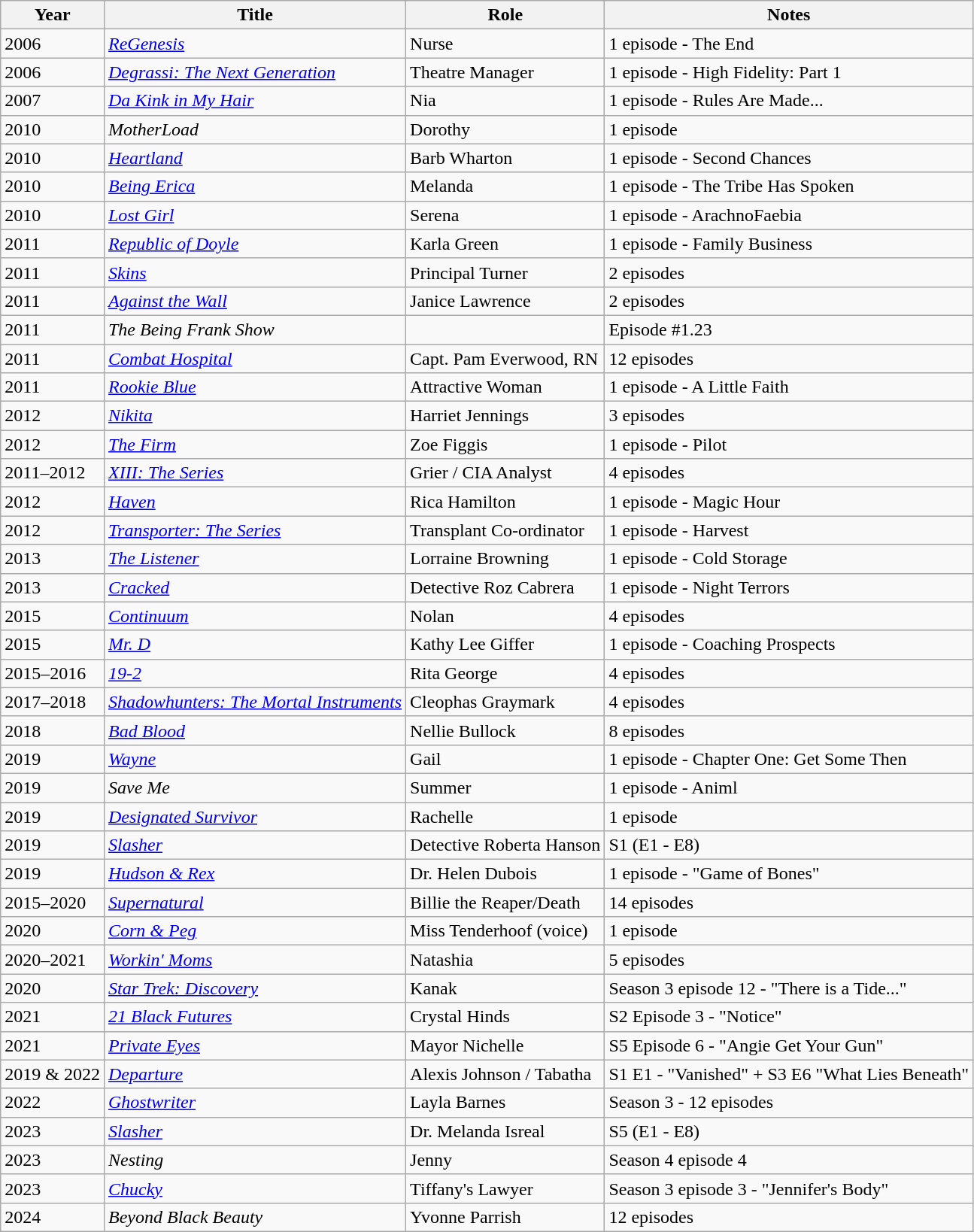<table class="wikitable sortable">
<tr>
<th>Year</th>
<th>Title</th>
<th>Role</th>
<th class="unsortable">Notes</th>
</tr>
<tr>
<td>2006</td>
<td><em><a href='#'>ReGenesis</a></em></td>
<td>Nurse</td>
<td>1 episode - The End</td>
</tr>
<tr>
<td>2006</td>
<td><em><a href='#'>Degrassi: The Next Generation</a></em></td>
<td>Theatre Manager</td>
<td>1 episode - High Fidelity: Part 1</td>
</tr>
<tr>
<td>2007</td>
<td><em><a href='#'>Da Kink in My Hair</a></em></td>
<td>Nia</td>
<td>1 episode - Rules Are Made...</td>
</tr>
<tr>
<td>2010</td>
<td><em>MotherLoad</em></td>
<td>Dorothy</td>
<td>1 episode</td>
</tr>
<tr>
<td>2010</td>
<td><em><a href='#'>Heartland</a></em></td>
<td>Barb Wharton</td>
<td>1 episode - Second Chances</td>
</tr>
<tr>
<td>2010</td>
<td><em><a href='#'>Being Erica</a></em></td>
<td>Melanda</td>
<td>1 episode - The Tribe Has Spoken</td>
</tr>
<tr>
<td>2010</td>
<td><em><a href='#'>Lost Girl</a></em></td>
<td>Serena</td>
<td>1 episode - ArachnoFaebia</td>
</tr>
<tr>
<td>2011</td>
<td><em><a href='#'>Republic of Doyle</a></em></td>
<td>Karla Green</td>
<td>1 episode - Family Business</td>
</tr>
<tr>
<td>2011</td>
<td><em><a href='#'>Skins</a></em></td>
<td>Principal Turner</td>
<td>2 episodes</td>
</tr>
<tr>
<td>2011</td>
<td><em><a href='#'>Against the Wall</a></em></td>
<td>Janice Lawrence</td>
<td>2 episodes</td>
</tr>
<tr>
<td>2011</td>
<td data-sort-value="Being Frank Show, The"><em>The Being Frank Show</em></td>
<td></td>
<td>Episode #1.23</td>
</tr>
<tr>
<td>2011</td>
<td><em><a href='#'>Combat Hospital</a></em></td>
<td>Capt. Pam Everwood, RN</td>
<td>12 episodes</td>
</tr>
<tr>
<td>2011</td>
<td><em><a href='#'>Rookie Blue</a></em></td>
<td>Attractive Woman</td>
<td>1 episode - A Little Faith</td>
</tr>
<tr>
<td>2012</td>
<td><em><a href='#'>Nikita</a></em></td>
<td>Harriet Jennings</td>
<td>3 episodes</td>
</tr>
<tr>
<td>2012</td>
<td data-sort-value="Firm, The"><em><a href='#'>The Firm</a></em></td>
<td>Zoe Figgis</td>
<td>1 episode - Pilot</td>
</tr>
<tr>
<td>2011–2012</td>
<td><em><a href='#'>XIII: The Series</a></em></td>
<td>Grier / CIA Analyst</td>
<td>4 episodes</td>
</tr>
<tr>
<td>2012</td>
<td><em><a href='#'>Haven</a></em></td>
<td>Rica Hamilton</td>
<td>1 episode - Magic Hour</td>
</tr>
<tr>
<td>2012</td>
<td><em><a href='#'>Transporter: The Series</a></em></td>
<td>Transplant Co-ordinator</td>
<td>1 episode - Harvest</td>
</tr>
<tr>
<td>2013</td>
<td data-sort-value="Listener, The"><em><a href='#'>The Listener</a></em></td>
<td>Lorraine Browning</td>
<td>1 episode - Cold Storage</td>
</tr>
<tr>
<td>2013</td>
<td><em><a href='#'>Cracked</a></em></td>
<td>Detective Roz Cabrera</td>
<td>1 episode - Night Terrors</td>
</tr>
<tr>
<td>2015</td>
<td><em><a href='#'>Continuum</a></em></td>
<td>Nolan</td>
<td>4 episodes</td>
</tr>
<tr>
<td>2015</td>
<td><em><a href='#'>Mr. D</a></em></td>
<td>Kathy Lee Giffer</td>
<td>1 episode - Coaching Prospects</td>
</tr>
<tr>
<td>2015–2016</td>
<td><em><a href='#'>19-2</a></em></td>
<td>Rita George</td>
<td>4 episodes</td>
</tr>
<tr>
<td>2017–2018</td>
<td><em><a href='#'>Shadowhunters: The Mortal Instruments</a></em></td>
<td>Cleophas Graymark</td>
<td>4 episodes</td>
</tr>
<tr>
<td>2018</td>
<td><em><a href='#'>Bad Blood</a></em></td>
<td>Nellie Bullock</td>
<td>8 episodes</td>
</tr>
<tr>
<td>2019</td>
<td><em><a href='#'>Wayne</a></em></td>
<td>Gail</td>
<td>1 episode - Chapter One: Get Some Then</td>
</tr>
<tr>
<td>2019</td>
<td><em>Save Me</em></td>
<td>Summer</td>
<td>1 episode - Animl</td>
</tr>
<tr>
<td>2019</td>
<td><em><a href='#'>Designated Survivor</a></em></td>
<td>Rachelle</td>
<td>1 episode</td>
</tr>
<tr>
<td>2019</td>
<td><em><a href='#'>Slasher</a></em></td>
<td>Detective Roberta Hanson</td>
<td>S1 (E1 - E8)</td>
</tr>
<tr>
<td>2019</td>
<td><em><a href='#'>Hudson & Rex</a></em></td>
<td>Dr. Helen Dubois</td>
<td>1 episode - "Game of Bones"</td>
</tr>
<tr>
<td>2015–2020</td>
<td><em><a href='#'>Supernatural</a></em></td>
<td>Billie the Reaper/Death</td>
<td>14 episodes</td>
</tr>
<tr>
<td>2020</td>
<td><em><a href='#'>Corn & Peg</a></em></td>
<td>Miss Tenderhoof (voice)</td>
<td>1 episode</td>
</tr>
<tr>
<td>2020–2021</td>
<td><em><a href='#'>Workin' Moms</a></em></td>
<td>Natashia</td>
<td>5 episodes</td>
</tr>
<tr>
<td>2020</td>
<td><em><a href='#'>Star Trek: Discovery</a></em></td>
<td>Kanak</td>
<td>Season 3 episode 12 - "There is a Tide..."</td>
</tr>
<tr>
<td>2021</td>
<td><em><a href='#'>21 Black Futures</a></em></td>
<td>Crystal Hinds</td>
<td>S2 Episode 3 - "Notice"</td>
</tr>
<tr>
<td>2021</td>
<td><em><a href='#'>Private Eyes</a></em></td>
<td>Mayor Nichelle</td>
<td>S5 Episode 6 - "Angie Get Your Gun"</td>
</tr>
<tr>
<td>2019 & 2022</td>
<td><em><a href='#'>Departure</a></em></td>
<td>Alexis Johnson / Tabatha</td>
<td>S1 E1 - "Vanished" + S3 E6 "What Lies Beneath"</td>
</tr>
<tr>
<td>2022</td>
<td><em><a href='#'>Ghostwriter</a></em></td>
<td>Layla Barnes</td>
<td>Season 3 - 12 episodes</td>
</tr>
<tr>
<td>2023</td>
<td><em><a href='#'>Slasher</a></em></td>
<td>Dr. Melanda Isreal</td>
<td>S5 (E1 - E8)</td>
</tr>
<tr>
<td>2023</td>
<td><em>Nesting</em></td>
<td>Jenny</td>
<td>Season 4 episode 4</td>
</tr>
<tr>
<td>2023</td>
<td><em><a href='#'>Chucky</a></em></td>
<td>Tiffany's Lawyer</td>
<td>Season 3 episode 3 - "Jennifer's Body"</td>
</tr>
<tr>
<td>2024</td>
<td><em>Beyond Black Beauty</em></td>
<td>Yvonne Parrish</td>
<td>12 episodes</td>
</tr>
</table>
